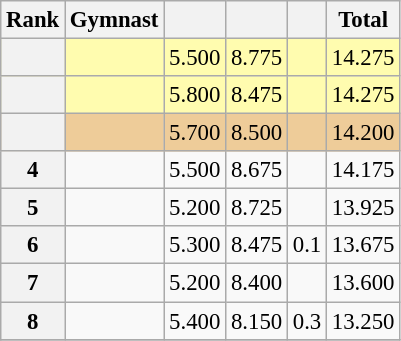<table class="wikitable sortable" style="text-align:center; font-size:95%">
<tr>
<th scope=col>Rank</th>
<th scope=col>Gymnast</th>
<th scope=col></th>
<th scope=col></th>
<th scope=col></th>
<th scope=col>Total</th>
</tr>
<tr bgcolor=fffcaf>
<th scope=row></th>
<td align=left></td>
<td>5.500</td>
<td>8.775</td>
<td></td>
<td>14.275</td>
</tr>
<tr bgcolor=fffcaf>
<th scope=row></th>
<td align=left></td>
<td>5.800</td>
<td>8.475</td>
<td></td>
<td>14.275</td>
</tr>
<tr bgcolor=eecc99>
<th scope=row></th>
<td align=left></td>
<td>5.700</td>
<td>8.500</td>
<td></td>
<td>14.200</td>
</tr>
<tr>
<th scope=row>4</th>
<td align=left></td>
<td>5.500</td>
<td>8.675</td>
<td></td>
<td>14.175</td>
</tr>
<tr>
<th scope=row>5</th>
<td align=left></td>
<td>5.200</td>
<td>8.725</td>
<td></td>
<td>13.925</td>
</tr>
<tr>
<th scope=row>6</th>
<td align=left></td>
<td>5.300</td>
<td>8.475</td>
<td>0.1</td>
<td>13.675</td>
</tr>
<tr>
<th scope=row>7</th>
<td align=left></td>
<td>5.200</td>
<td>8.400</td>
<td></td>
<td>13.600</td>
</tr>
<tr>
<th scope=row>8</th>
<td align=left></td>
<td>5.400</td>
<td>8.150</td>
<td>0.3</td>
<td>13.250</td>
</tr>
<tr>
</tr>
</table>
